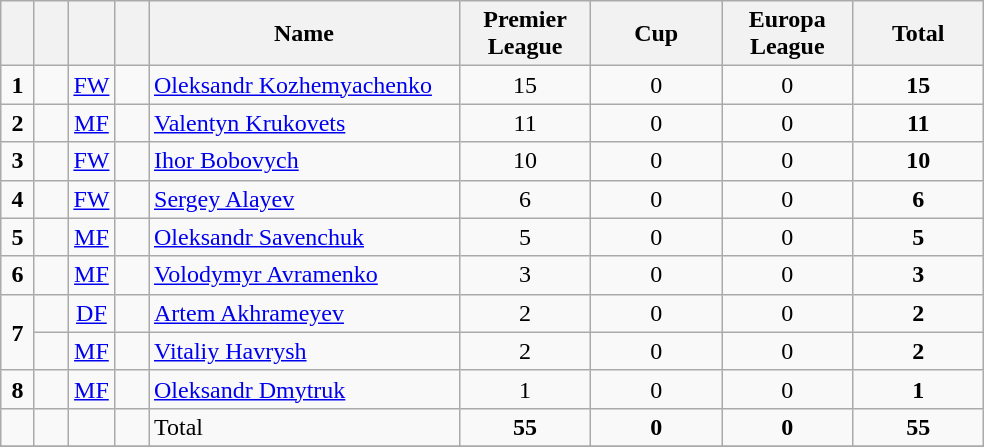<table class="wikitable" style="text-align:center">
<tr>
<th width=15></th>
<th width=15></th>
<th width=15></th>
<th width=15></th>
<th width=200>Name</th>
<th width=80><strong>Premier League</strong></th>
<th width=80><strong>Cup</strong></th>
<th width=80><strong>Europa League</strong></th>
<th width=80>Total</th>
</tr>
<tr>
<td><strong>1</strong></td>
<td></td>
<td><a href='#'>FW</a></td>
<td></td>
<td align=left><a href='#'>Oleksandr Kozhemyachenko</a></td>
<td>15</td>
<td>0</td>
<td>0</td>
<td><strong>15</strong></td>
</tr>
<tr>
<td><strong>2</strong></td>
<td></td>
<td><a href='#'>MF</a></td>
<td></td>
<td align=left><a href='#'>Valentyn Krukovets</a></td>
<td>11</td>
<td>0</td>
<td>0</td>
<td><strong>11</strong></td>
</tr>
<tr>
<td><strong>3</strong></td>
<td></td>
<td><a href='#'>FW</a></td>
<td></td>
<td align=left><a href='#'>Ihor Bobovych</a></td>
<td>10</td>
<td>0</td>
<td>0</td>
<td><strong>10</strong></td>
</tr>
<tr>
<td><strong>4</strong></td>
<td></td>
<td><a href='#'>FW</a></td>
<td></td>
<td align=left><a href='#'>Sergey Alayev</a></td>
<td>6</td>
<td>0</td>
<td>0</td>
<td><strong>6</strong></td>
</tr>
<tr>
<td><strong>5</strong></td>
<td></td>
<td><a href='#'>MF</a></td>
<td></td>
<td align=left><a href='#'>Oleksandr Savenchuk</a></td>
<td>5</td>
<td>0</td>
<td>0</td>
<td><strong>5</strong></td>
</tr>
<tr>
<td><strong>6</strong></td>
<td></td>
<td><a href='#'>MF</a></td>
<td></td>
<td align=left><a href='#'>Volodymyr Avramenko</a></td>
<td>3</td>
<td>0</td>
<td>0</td>
<td><strong>3</strong></td>
</tr>
<tr>
<td rowspan=2><strong>7</strong></td>
<td></td>
<td><a href='#'>DF</a></td>
<td></td>
<td align=left><a href='#'>Artem Akhrameyev</a></td>
<td>2</td>
<td>0</td>
<td>0</td>
<td><strong>2</strong></td>
</tr>
<tr>
<td></td>
<td><a href='#'>MF</a></td>
<td></td>
<td align=left><a href='#'>Vitaliy Havrysh</a></td>
<td>2</td>
<td>0</td>
<td>0</td>
<td><strong>2</strong></td>
</tr>
<tr>
<td><strong>8</strong></td>
<td></td>
<td><a href='#'>MF</a></td>
<td></td>
<td align=left><a href='#'>Oleksandr Dmytruk</a></td>
<td>1</td>
<td>0</td>
<td>0</td>
<td><strong>1</strong></td>
</tr>
<tr>
<td></td>
<td></td>
<td></td>
<td></td>
<td align=left>Total</td>
<td><strong>55</strong></td>
<td><strong>0</strong></td>
<td><strong>0</strong></td>
<td><strong>55</strong></td>
</tr>
<tr>
</tr>
</table>
